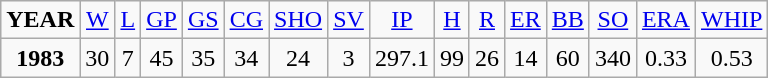<table class="wikitable">
<tr align=center>
<td><strong>YEAR</strong></td>
<td><a href='#'>W</a></td>
<td><a href='#'>L</a></td>
<td><a href='#'>GP</a></td>
<td><a href='#'>GS</a></td>
<td><a href='#'>CG</a></td>
<td><a href='#'>SHO</a></td>
<td><a href='#'>SV</a></td>
<td><a href='#'>IP</a></td>
<td><a href='#'>H</a></td>
<td><a href='#'>R</a></td>
<td><a href='#'>ER</a></td>
<td><a href='#'>BB</a></td>
<td><a href='#'>SO</a></td>
<td><a href='#'>ERA</a></td>
<td><a href='#'>WHIP</a></td>
</tr>
<tr align=center>
<td><strong>1983</strong></td>
<td>30</td>
<td>7</td>
<td>45</td>
<td>35</td>
<td>34</td>
<td>24</td>
<td>3</td>
<td>297.1</td>
<td>99</td>
<td>26</td>
<td>14</td>
<td>60</td>
<td>340</td>
<td>0.33</td>
<td>0.53</td>
</tr>
</table>
